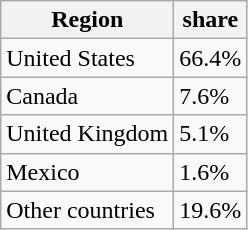<table class="wikitable floatright">
<tr>
<th>Region</th>
<th>share</th>
</tr>
<tr>
<td>United States</td>
<td>66.4%</td>
</tr>
<tr>
<td>Canada</td>
<td>7.6%</td>
</tr>
<tr>
<td>United Kingdom</td>
<td>5.1%</td>
</tr>
<tr>
<td>Mexico</td>
<td>1.6%</td>
</tr>
<tr>
<td>Other countries</td>
<td>19.6%</td>
</tr>
</table>
